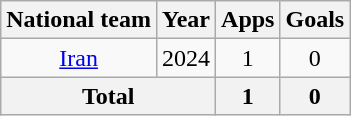<table class="wikitable" style="text-align:center">
<tr>
<th>National team</th>
<th>Year</th>
<th>Apps</th>
<th>Goals</th>
</tr>
<tr>
<td><a href='#'>Iran</a></td>
<td>2024</td>
<td>1</td>
<td>0</td>
</tr>
<tr>
<th colspan="2">Total</th>
<th>1</th>
<th>0</th>
</tr>
</table>
